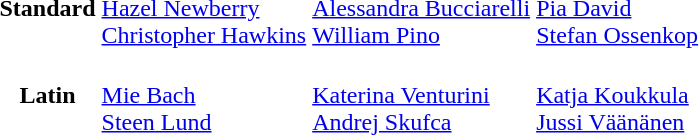<table>
<tr>
<th scope="row">Standard</th>
<td><br><a href='#'>Hazel Newberry</a><br><a href='#'>Christopher Hawkins</a></td>
<td><br><a href='#'>Alessandra Bucciarelli</a><br><a href='#'>William Pino</a></td>
<td><br><a href='#'>Pia David</a><br><a href='#'>Stefan Ossenkop</a></td>
</tr>
<tr>
<th scope="row">Latin</th>
<td><br><a href='#'>Mie Bach</a><br><a href='#'>Steen Lund</a></td>
<td><br><a href='#'>Katerina Venturini</a><br><a href='#'>Andrej Skufca</a></td>
<td><br><a href='#'>Katja Koukkula</a><br><a href='#'>Jussi Väänänen</a></td>
</tr>
</table>
